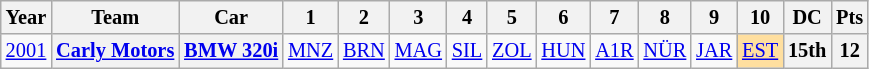<table class="wikitable" style="text-align:center; font-size:85%">
<tr>
<th>Year</th>
<th>Team</th>
<th>Car</th>
<th>1</th>
<th>2</th>
<th>3</th>
<th>4</th>
<th>5</th>
<th>6</th>
<th>7</th>
<th>8</th>
<th>9</th>
<th>10</th>
<th>DC</th>
<th>Pts</th>
</tr>
<tr>
<td><a href='#'>2001</a></td>
<th nowrap><a href='#'>Carly Motors</a></th>
<th nowrap><a href='#'>BMW 320i</a></th>
<td><a href='#'>MNZ</a></td>
<td><a href='#'>BRN</a></td>
<td><a href='#'>MAG</a></td>
<td><a href='#'>SIL</a></td>
<td><a href='#'>ZOL</a></td>
<td><a href='#'>HUN</a></td>
<td><a href='#'>A1R</a></td>
<td><a href='#'>NÜR</a></td>
<td><a href='#'>JAR</a></td>
<td style="background:#FFDF9F;"><a href='#'>EST</a><br></td>
<th>15th</th>
<th>12</th>
</tr>
</table>
